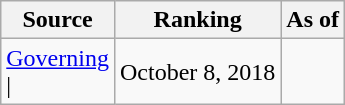<table class="wikitable" style="text-align:center">
<tr>
<th>Source</th>
<th>Ranking</th>
<th>As of</th>
</tr>
<tr>
<td align=left><a href='#'>Governing</a><br>| </td>
<td>October 8, 2018</td>
</tr>
</table>
